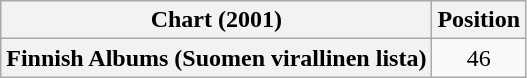<table class="wikitable plainrowheaders" style="text-align:center">
<tr>
<th scope="col">Chart (2001)</th>
<th scope="col">Position</th>
</tr>
<tr>
<th scope="row">Finnish Albums (Suomen virallinen lista)</th>
<td>46</td>
</tr>
</table>
